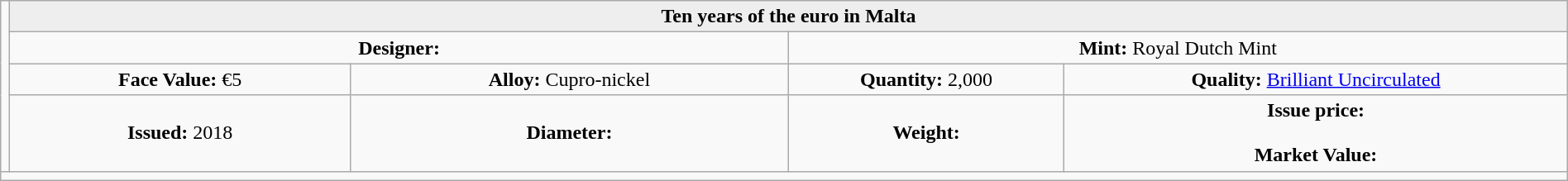<table class="wikitable" width=100%>
<tr>
<td rowspan=4 width="330px" nowrap align=center></td>
<th colspan="4" align=center style="background:#eeeeee;">Ten years of the euro in Malta</th>
</tr>
<tr>
<td colspan="2" width="50%" align=center><strong>Designer:</strong></td>
<td colspan="2" width="50%" align=center><strong>Mint:</strong> Royal Dutch Mint</td>
</tr>
<tr>
<td align=center><strong>Face Value:</strong> €5</td>
<td align=center><strong>Alloy:</strong> Cupro-nickel</td>
<td align=center><strong>Quantity:</strong> 2,000</td>
<td align=center><strong>Quality:</strong> <a href='#'>Brilliant Uncirculated</a></td>
</tr>
<tr>
<td align=center><strong>Issued:</strong> 2018</td>
<td align=center><strong>Diameter:</strong> </td>
<td align=center><strong>Weight:</strong> </td>
<td align=center><strong>Issue price:</strong><br><br>
<strong>Market Value:</strong></td>
</tr>
<tr>
<td colspan="5" align=left></td>
</tr>
</table>
